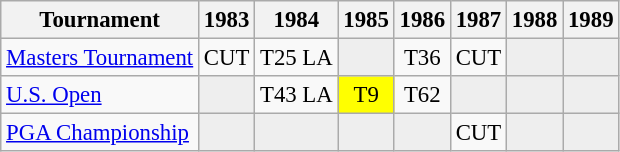<table class="wikitable" style="font-size:95%;text-align:center;">
<tr>
<th>Tournament</th>
<th>1983</th>
<th>1984</th>
<th>1985</th>
<th>1986</th>
<th>1987</th>
<th>1988</th>
<th>1989</th>
</tr>
<tr>
<td align=left><a href='#'>Masters Tournament</a></td>
<td>CUT</td>
<td>T25 <span>LA</span></td>
<td style="background:#eeeeee;"></td>
<td>T36</td>
<td>CUT</td>
<td style="background:#eeeeee;"></td>
<td style="background:#eeeeee;"></td>
</tr>
<tr>
<td align=left><a href='#'>U.S. Open</a></td>
<td style="background:#eeeeee;"></td>
<td>T43 <span>LA</span></td>
<td style="background:yellow;">T9</td>
<td>T62</td>
<td style="background:#eeeeee;"></td>
<td style="background:#eeeeee;"></td>
<td style="background:#eeeeee;"></td>
</tr>
<tr>
<td align=left><a href='#'>PGA Championship</a></td>
<td style="background:#eeeeee;"></td>
<td style="background:#eeeeee;"></td>
<td style="background:#eeeeee;"></td>
<td style="background:#eeeeee;"></td>
<td>CUT</td>
<td style="background:#eeeeee;"></td>
<td style="background:#eeeeee;"></td>
</tr>
</table>
